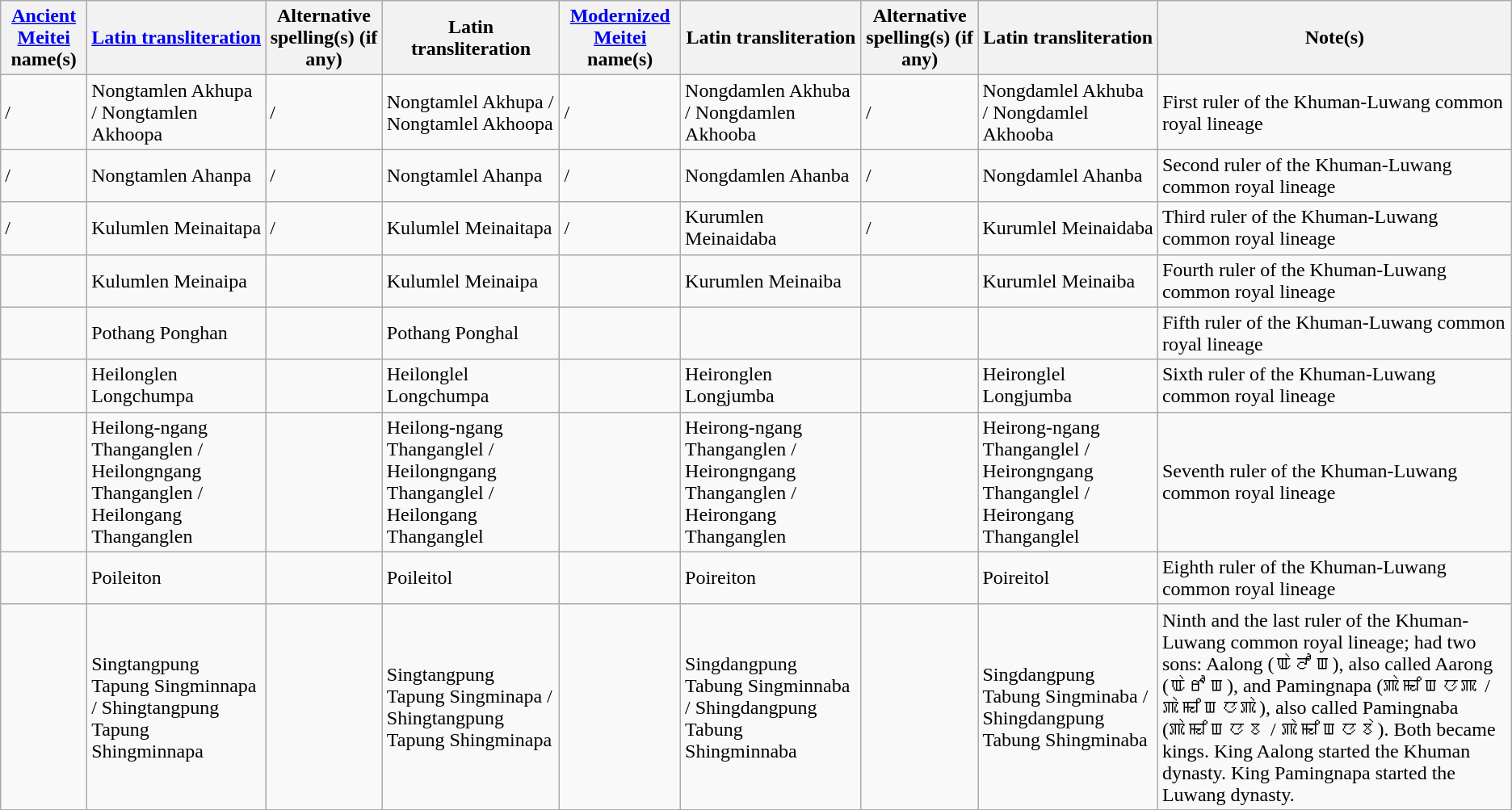<table class="wikitable">
<tr>
<th><a href='#'>Ancient Meitei</a> name(s)</th>
<th><a href='#'>Latin transliteration</a></th>
<th>Alternative spelling(s) (if any)</th>
<th>Latin transliteration</th>
<th><a href='#'>Modernized Meitei</a> name(s)</th>
<th>Latin transliteration</th>
<th>Alternative spelling(s) (if any)</th>
<th>Latin transliteration</th>
<th>Note(s)</th>
</tr>
<tr>
<td> / </td>
<td>Nongtamlen Akhupa / Nongtamlen Akhoopa</td>
<td> / </td>
<td>Nongtamlel Akhupa / Nongtamlel Akhoopa</td>
<td> / </td>
<td>Nongdamlen Akhuba / Nongdamlen Akhooba</td>
<td> / </td>
<td>Nongdamlel Akhuba / Nongdamlel Akhooba</td>
<td>First ruler of the Khuman-Luwang common royal lineage</td>
</tr>
<tr>
<td> / </td>
<td>Nongtamlen Ahanpa</td>
<td> / </td>
<td>Nongtamlel Ahanpa</td>
<td> / </td>
<td>Nongdamlen Ahanba</td>
<td> / </td>
<td>Nongdamlel Ahanba</td>
<td>Second ruler of the Khuman-Luwang common royal lineage</td>
</tr>
<tr>
<td> / </td>
<td>Kulumlen Meinaitapa</td>
<td> / </td>
<td>Kulumlel Meinaitapa</td>
<td> / </td>
<td>Kurumlen Meinaidaba</td>
<td> / </td>
<td>Kurumlel Meinaidaba</td>
<td>Third ruler of the Khuman-Luwang common royal lineage</td>
</tr>
<tr>
<td></td>
<td>Kulumlen Meinaipa</td>
<td></td>
<td>Kulumlel Meinaipa</td>
<td></td>
<td>Kurumlen Meinaiba</td>
<td></td>
<td>Kurumlel Meinaiba</td>
<td>Fourth ruler of the Khuman-Luwang common royal lineage</td>
</tr>
<tr>
<td></td>
<td>Pothang Ponghan</td>
<td></td>
<td>Pothang Ponghal</td>
<td></td>
<td></td>
<td></td>
<td></td>
<td>Fifth ruler of the Khuman-Luwang common royal lineage</td>
</tr>
<tr>
<td></td>
<td>Heilonglen Longchumpa</td>
<td></td>
<td>Heilonglel Longchumpa</td>
<td></td>
<td>Heironglen Longjumba</td>
<td></td>
<td>Heironglel Longjumba</td>
<td>Sixth ruler of the Khuman-Luwang common royal lineage</td>
</tr>
<tr>
<td></td>
<td>Heilong-ngang Thanganglen / Heilongngang Thanganglen / Heilongang Thanganglen</td>
<td></td>
<td>Heilong-ngang Thanganglel / Heilongngang Thanganglel / Heilongang Thanganglel</td>
<td></td>
<td>Heirong-ngang Thanganglen / Heirongngang Thanganglen / Heirongang Thanganglen</td>
<td></td>
<td>Heirong-ngang Thanganglel / Heirongngang Thanganglel / Heirongang Thanganglel</td>
<td>Seventh ruler of the Khuman-Luwang common royal lineage</td>
</tr>
<tr>
<td></td>
<td>Poileiton</td>
<td></td>
<td>Poileitol</td>
<td></td>
<td>Poireiton</td>
<td></td>
<td>Poireitol</td>
<td>Eighth ruler of the Khuman-Luwang common royal lineage</td>
</tr>
<tr>
<td></td>
<td>Singtangpung Tapung Singminnapa / Shingtangpung Tapung Shingminnapa</td>
<td></td>
<td>Singtangpung Tapung Singminapa / Shingtangpung Tapung Shingminapa</td>
<td></td>
<td>Singdangpung Tabung Singminnaba / Shingdangpung Tabung Shingminnaba</td>
<td></td>
<td>Singdangpung Tabung Singminaba / Shingdangpung Tabung Shingminaba</td>
<td>Ninth and the last ruler of the Khuman-Luwang common royal lineage; had two sons: Aalong (ꯑꯥꯂꯣꯡ), also called Aarong (ꯑꯥꯔꯣꯡ), and Pamingnapa (ꯄꯥꯃꯤꯡꯅꯄ / ꯄꯥꯃꯤꯡꯅꯄꯥ), also called Pamingnaba (ꯄꯥꯃꯤꯡꯅꯕ / ꯄꯥꯃꯤꯡꯅꯕꯥ). Both became kings. King Aalong started the Khuman dynasty. King Pamingnapa started the Luwang dynasty.</td>
</tr>
</table>
